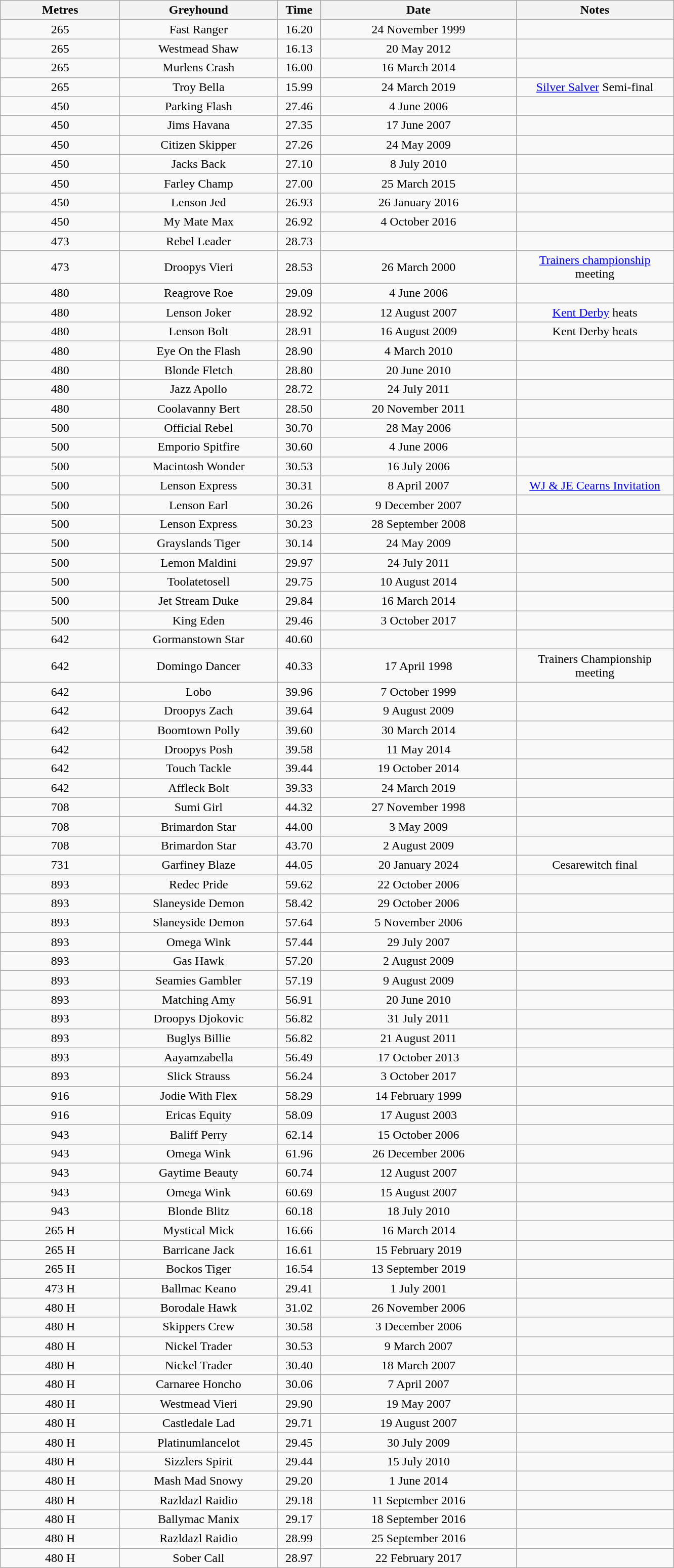<table class="wikitable" style="font-size: 100%">
<tr>
<th width=150>Metres</th>
<th width=200>Greyhound</th>
<th width=50>Time</th>
<th width=250>Date</th>
<th width=200>Notes</th>
</tr>
<tr align=center>
<td>265</td>
<td>Fast Ranger</td>
<td>16.20</td>
<td>24 November 1999</td>
<td></td>
</tr>
<tr align=center>
<td>265</td>
<td>Westmead Shaw </td>
<td>16.13</td>
<td>20 May 2012</td>
<td></td>
</tr>
<tr align=center>
<td>265</td>
<td>Murlens Crash </td>
<td>16.00</td>
<td>16 March 2014</td>
<td></td>
</tr>
<tr align=center>
<td>265</td>
<td>Troy Bella</td>
<td>15.99</td>
<td>24 March 2019</td>
<td><a href='#'>Silver Salver</a> Semi-final</td>
</tr>
<tr align=center>
<td>450</td>
<td>Parking Flash</td>
<td>27.46</td>
<td>4 June 2006</td>
<td></td>
</tr>
<tr align=center>
<td>450</td>
<td>Jims Havana</td>
<td>27.35</td>
<td>17 June 2007</td>
<td></td>
</tr>
<tr align=center>
<td>450</td>
<td>Citizen Skipper</td>
<td>27.26</td>
<td>24 May 2009</td>
<td></td>
</tr>
<tr align=center>
<td>450</td>
<td>Jacks Back</td>
<td>27.10</td>
<td>8 July 2010</td>
<td></td>
</tr>
<tr align=center>
<td>450</td>
<td>Farley Champ</td>
<td>27.00</td>
<td>25 March 2015</td>
<td></td>
</tr>
<tr align=center>
<td>450</td>
<td>Lenson Jed </td>
<td>26.93</td>
<td>26 January 2016</td>
<td></td>
</tr>
<tr align=center>
<td>450</td>
<td>My Mate Max</td>
<td>26.92</td>
<td>4 October 2016</td>
<td></td>
</tr>
<tr align=center>
<td>473</td>
<td>Rebel Leader</td>
<td>28.73</td>
<td></td>
<td></td>
</tr>
<tr align=center>
<td>473</td>
<td>Droopys Vieri</td>
<td>28.53</td>
<td>26 March 2000</td>
<td><a href='#'>Trainers championship</a> meeting</td>
</tr>
<tr align=center>
<td>480</td>
<td>Reagrove Roe</td>
<td>29.09</td>
<td>4 June 2006</td>
<td></td>
</tr>
<tr align=center>
<td>480</td>
<td>Lenson Joker</td>
<td>28.92</td>
<td>12 August 2007</td>
<td><a href='#'>Kent Derby</a> heats</td>
</tr>
<tr align=center>
<td>480</td>
<td>Lenson Bolt</td>
<td>28.91</td>
<td>16 August 2009</td>
<td>Kent Derby heats</td>
</tr>
<tr align=center>
<td>480</td>
<td>Eye On the Flash</td>
<td>28.90</td>
<td>4 March 2010</td>
<td></td>
</tr>
<tr align=center>
<td>480</td>
<td>Blonde Fletch</td>
<td>28.80</td>
<td>20 June 2010</td>
<td></td>
</tr>
<tr align=center>
<td>480</td>
<td>Jazz Apollo</td>
<td>28.72</td>
<td>24 July 2011</td>
<td></td>
</tr>
<tr align=center>
<td>480</td>
<td>Coolavanny Bert </td>
<td>28.50</td>
<td>20 November 2011</td>
<td></td>
</tr>
<tr align=center>
<td>500</td>
<td>Official Rebel</td>
<td>30.70</td>
<td>28 May 2006</td>
<td></td>
</tr>
<tr align=center>
<td>500</td>
<td>Emporio Spitfire</td>
<td>30.60</td>
<td>4 June 2006</td>
<td></td>
</tr>
<tr align=center>
<td>500</td>
<td>Macintosh Wonder</td>
<td>30.53</td>
<td>16 July 2006</td>
<td></td>
</tr>
<tr align=center>
<td>500</td>
<td>Lenson Express</td>
<td>30.31</td>
<td>8 April 2007</td>
<td><a href='#'>WJ & JE Cearns Invitation</a></td>
</tr>
<tr align=center>
<td>500</td>
<td>Lenson Earl</td>
<td>30.26</td>
<td>9 December 2007</td>
<td></td>
</tr>
<tr align=center>
<td>500</td>
<td>Lenson Express</td>
<td>30.23</td>
<td>28 September 2008</td>
<td></td>
</tr>
<tr align=center>
<td>500</td>
<td>Grayslands Tiger</td>
<td>30.14</td>
<td>24 May 2009</td>
<td></td>
</tr>
<tr align=center>
<td>500</td>
<td>Lemon Maldini</td>
<td>29.97</td>
<td>24 July 2011</td>
<td></td>
</tr>
<tr align=center>
<td>500</td>
<td>Toolatetosell </td>
<td>29.75</td>
<td>10 August 2014</td>
<td></td>
</tr>
<tr align=center>
<td>500</td>
<td>Jet Stream Duke </td>
<td>29.84</td>
<td>16 March 2014</td>
<td></td>
</tr>
<tr align=center>
<td>500</td>
<td>King Eden</td>
<td>29.46</td>
<td>3 October 2017</td>
<td></td>
</tr>
<tr align=center>
<td>642</td>
<td>Gormanstown Star</td>
<td>40.60</td>
<td></td>
<td></td>
</tr>
<tr align=center>
<td>642</td>
<td>Domingo Dancer</td>
<td>40.33</td>
<td>17 April 1998</td>
<td>Trainers Championship meeting</td>
</tr>
<tr align=center>
<td>642</td>
<td>Lobo</td>
<td>39.96</td>
<td>7 October 1999</td>
<td></td>
</tr>
<tr align=center>
<td>642</td>
<td>Droopys Zach</td>
<td>39.64</td>
<td>9 August 2009</td>
<td></td>
</tr>
<tr align=center>
<td>642</td>
<td>Boomtown Polly</td>
<td>39.60</td>
<td>30 March 2014</td>
<td></td>
</tr>
<tr align=center>
<td>642</td>
<td>Droopys Posh</td>
<td>39.58</td>
<td>11 May 2014</td>
<td></td>
</tr>
<tr align=center>
<td>642</td>
<td>Touch Tackle </td>
<td>39.44</td>
<td>19 October 2014</td>
<td></td>
</tr>
<tr align=center>
<td>642</td>
<td>Affleck Bolt</td>
<td>39.33</td>
<td>24 March 2019</td>
<td></td>
</tr>
<tr align=center>
<td>708</td>
<td>Sumi Girl</td>
<td>44.32</td>
<td>27 November 1998</td>
<td></td>
</tr>
<tr align=center>
<td>708</td>
<td>Brimardon Star</td>
<td>44.00</td>
<td>3 May 2009</td>
<td></td>
</tr>
<tr align=center>
<td>708</td>
<td>Brimardon Star</td>
<td>43.70</td>
<td>2 August 2009</td>
<td></td>
</tr>
<tr align=center>
<td>731</td>
<td>Garfiney Blaze</td>
<td>44.05</td>
<td>20 January 2024</td>
<td>Cesarewitch final</td>
</tr>
<tr align=center>
<td>893</td>
<td>Redec Pride</td>
<td>59.62</td>
<td>22 October 2006</td>
<td></td>
</tr>
<tr align=center>
<td>893</td>
<td>Slaneyside Demon</td>
<td>58.42</td>
<td>29 October 2006</td>
<td></td>
</tr>
<tr align=center>
<td>893</td>
<td>Slaneyside Demon</td>
<td>57.64</td>
<td>5 November 2006</td>
<td></td>
</tr>
<tr align=center>
<td>893</td>
<td>Omega Wink</td>
<td>57.44</td>
<td>29 July 2007</td>
<td></td>
</tr>
<tr align=center>
<td>893</td>
<td>Gas Hawk</td>
<td>57.20</td>
<td>2 August 2009</td>
<td></td>
</tr>
<tr align=center>
<td>893</td>
<td>Seamies Gambler</td>
<td>57.19</td>
<td>9 August 2009</td>
<td></td>
</tr>
<tr align=center>
<td>893</td>
<td>Matching Amy</td>
<td>56.91</td>
<td>20 June 2010</td>
<td></td>
</tr>
<tr align=center>
<td>893</td>
<td>Droopys Djokovic</td>
<td>56.82</td>
<td>31 July 2011</td>
<td></td>
</tr>
<tr align=center>
<td>893</td>
<td>Buglys Billie</td>
<td>56.82</td>
<td>21 August 2011</td>
<td></td>
</tr>
<tr align=center>
<td>893</td>
<td>Aayamzabella </td>
<td>56.49</td>
<td>17 October 2013</td>
<td></td>
</tr>
<tr align=center>
<td>893</td>
<td>Slick Strauss</td>
<td>56.24</td>
<td>3 October 2017</td>
<td></td>
</tr>
<tr align=center>
<td>916</td>
<td>Jodie With Flex</td>
<td>58.29</td>
<td>14 February 1999</td>
<td></td>
</tr>
<tr align=center>
<td>916</td>
<td>Ericas Equity</td>
<td>58.09</td>
<td>17 August 2003</td>
<td></td>
</tr>
<tr align=center>
<td>943</td>
<td>Baliff Perry</td>
<td>62.14</td>
<td>15 October 2006</td>
<td></td>
</tr>
<tr align=center>
<td>943</td>
<td>Omega Wink</td>
<td>61.96</td>
<td>26 December 2006</td>
<td></td>
</tr>
<tr align=center>
<td>943</td>
<td>Gaytime Beauty</td>
<td>60.74</td>
<td>12 August 2007</td>
<td></td>
</tr>
<tr align=center>
<td>943</td>
<td>Omega Wink</td>
<td>60.69</td>
<td>15 August 2007</td>
<td></td>
</tr>
<tr align=center>
<td>943</td>
<td>Blonde Blitz</td>
<td>60.18</td>
<td>18 July 2010</td>
<td></td>
</tr>
<tr align=center>
<td>265 H</td>
<td>Mystical Mick</td>
<td>16.66</td>
<td>16 March 2014</td>
<td></td>
</tr>
<tr align=center>
<td>265 H</td>
<td>Barricane Jack </td>
<td>16.61</td>
<td>15 February 2019</td>
<td></td>
</tr>
<tr align=center>
<td>265 H</td>
<td>Bockos Tiger</td>
<td>16.54</td>
<td>13 September 2019</td>
<td></td>
</tr>
<tr align=center>
<td>473 H</td>
<td>Ballmac Keano</td>
<td>29.41</td>
<td>1 July 2001</td>
<td></td>
</tr>
<tr align=center>
<td>480 H</td>
<td>Borodale Hawk</td>
<td>31.02</td>
<td>26 November 2006</td>
<td></td>
</tr>
<tr align=center>
<td>480 H</td>
<td>Skippers Crew</td>
<td>30.58</td>
<td>3 December 2006</td>
<td></td>
</tr>
<tr align=center>
<td>480 H</td>
<td>Nickel Trader</td>
<td>30.53</td>
<td>9 March 2007</td>
<td></td>
</tr>
<tr align=center>
<td>480 H</td>
<td>Nickel Trader</td>
<td>30.40</td>
<td>18 March 2007</td>
<td></td>
</tr>
<tr align=center>
<td>480 H</td>
<td>Carnaree Honcho</td>
<td>30.06</td>
<td>7 April 2007</td>
<td></td>
</tr>
<tr align=center>
<td>480 H</td>
<td>Westmead Vieri</td>
<td>29.90</td>
<td>19 May 2007</td>
<td></td>
</tr>
<tr align=center>
<td>480 H</td>
<td>Castledale Lad</td>
<td>29.71</td>
<td>19 August 2007</td>
<td></td>
</tr>
<tr align=center>
<td>480 H</td>
<td>Platinumlancelot</td>
<td>29.45</td>
<td>30 July 2009</td>
<td></td>
</tr>
<tr align=center>
<td>480 H</td>
<td>Sizzlers Spirit</td>
<td>29.44</td>
<td>15 July 2010</td>
<td></td>
</tr>
<tr align=center>
<td>480 H</td>
<td>Mash Mad Snowy </td>
<td>29.20</td>
<td>1 June 2014</td>
<td></td>
</tr>
<tr align=center>
<td>480 H</td>
<td>Razldazl Raidio </td>
<td>29.18</td>
<td>11 September 2016</td>
<td></td>
</tr>
<tr align=center>
<td>480 H</td>
<td>Ballymac Manix </td>
<td>29.17</td>
<td>18 September 2016</td>
<td></td>
</tr>
<tr align=center>
<td>480 H</td>
<td>Razldazl Raidio </td>
<td>28.99</td>
<td>25 September 2016</td>
<td></td>
</tr>
<tr align=center>
<td>480 H</td>
<td>Sober Call</td>
<td>28.97</td>
<td>22 February 2017</td>
<td></td>
</tr>
</table>
